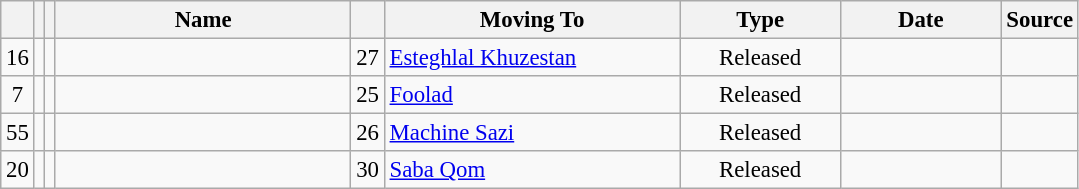<table class="wikitable plainrowheaders sortable" style="font-size:95%">
<tr>
<th></th>
<th></th>
<th></th>
<th scope="col" style="width:190px;">Name</th>
<th></th>
<th scope="col" style="width:190px;">Moving To</th>
<th scope="col" style="width:100px;">Type</th>
<th scope="col" style="width:100px;">Date</th>
<th>Source</th>
</tr>
<tr>
<td align=center>16</td>
<td align=center></td>
<td align=center></td>
<td></td>
<td align=center>27</td>
<td><a href='#'>Esteghlal Khuzestan</a></td>
<td align=center>Released</td>
<td align=center></td>
<td align=center></td>
</tr>
<tr>
<td align=center>7</td>
<td align=center></td>
<td align=center></td>
<td></td>
<td align=center>25</td>
<td><a href='#'>Foolad</a></td>
<td align=center>Released</td>
<td align=center></td>
<td align=center></td>
</tr>
<tr>
<td align=center>55</td>
<td align=center></td>
<td align=center></td>
<td></td>
<td align=center>26</td>
<td><a href='#'>Machine Sazi</a></td>
<td align=center>Released</td>
<td align=center></td>
<td align=center></td>
</tr>
<tr>
<td align=center>20</td>
<td align=center></td>
<td align=center></td>
<td></td>
<td align=center>30</td>
<td><a href='#'>Saba Qom</a></td>
<td align=center>Released</td>
<td align=center></td>
<td align=center></td>
</tr>
</table>
